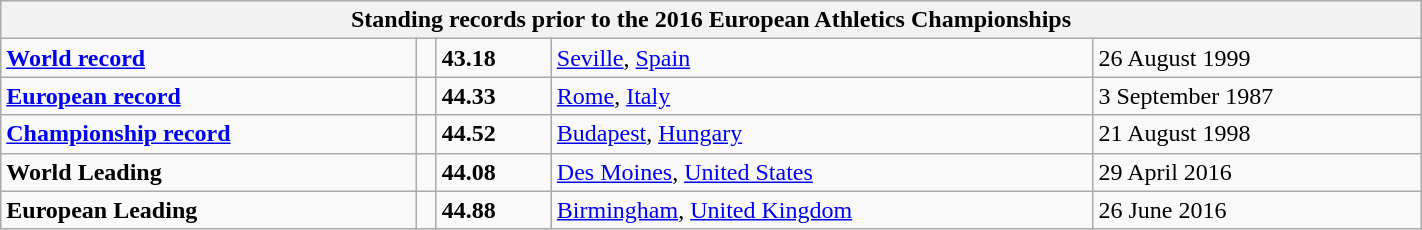<table class="wikitable" width=75%>
<tr>
<th colspan="5">Standing records prior to the 2016 European Athletics Championships</th>
</tr>
<tr>
<td><strong><a href='#'>World record</a></strong></td>
<td></td>
<td><strong>43.18</strong></td>
<td><a href='#'>Seville</a>, <a href='#'>Spain</a></td>
<td>26 August 1999</td>
</tr>
<tr>
<td><strong><a href='#'>European record</a></strong></td>
<td></td>
<td><strong>44.33</strong></td>
<td><a href='#'>Rome</a>, <a href='#'>Italy</a></td>
<td>3 September 1987</td>
</tr>
<tr>
<td><strong><a href='#'>Championship record</a></strong></td>
<td></td>
<td><strong>44.52</strong></td>
<td><a href='#'>Budapest</a>, <a href='#'>Hungary</a></td>
<td>21 August 1998</td>
</tr>
<tr>
<td><strong>World Leading</strong></td>
<td></td>
<td><strong>44.08</strong></td>
<td><a href='#'>Des Moines</a>, <a href='#'>United States</a></td>
<td>29 April 2016</td>
</tr>
<tr>
<td><strong>European Leading</strong></td>
<td></td>
<td><strong>44.88</strong></td>
<td><a href='#'>Birmingham</a>, <a href='#'>United Kingdom</a></td>
<td>26 June 2016</td>
</tr>
</table>
